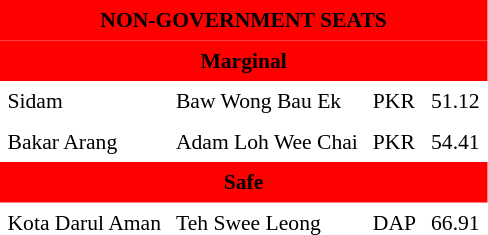<table class="toccolours" cellpadding="5" cellspacing="0" style="float:left; margin-right:.5em; margin-top:.4em; font-size:90%;">
<tr>
<td colspan="4"  style="text-align:center; background:red;"><span><strong>NON-GOVERNMENT SEATS</strong></span></td>
</tr>
<tr>
<td colspan="4"  style="text-align:center; background:red;"><span><strong>Marginal</strong></span></td>
</tr>
<tr>
<td>Sidam</td>
<td>Baw Wong Bau Ek</td>
<td>PKR</td>
<td style="text-align:center;">51.12</td>
</tr>
<tr>
<td>Bakar Arang</td>
<td>Adam Loh Wee Chai</td>
<td>PKR</td>
<td style="text-align:center;">54.41</td>
</tr>
<tr>
<td colspan="4"  style="text-align:center; background:red;"><span><strong>Safe</strong></span></td>
</tr>
<tr>
<td>Kota Darul Aman</td>
<td>Teh Swee Leong</td>
<td>DAP</td>
<td style="text-align:center;">66.91</td>
</tr>
</table>
